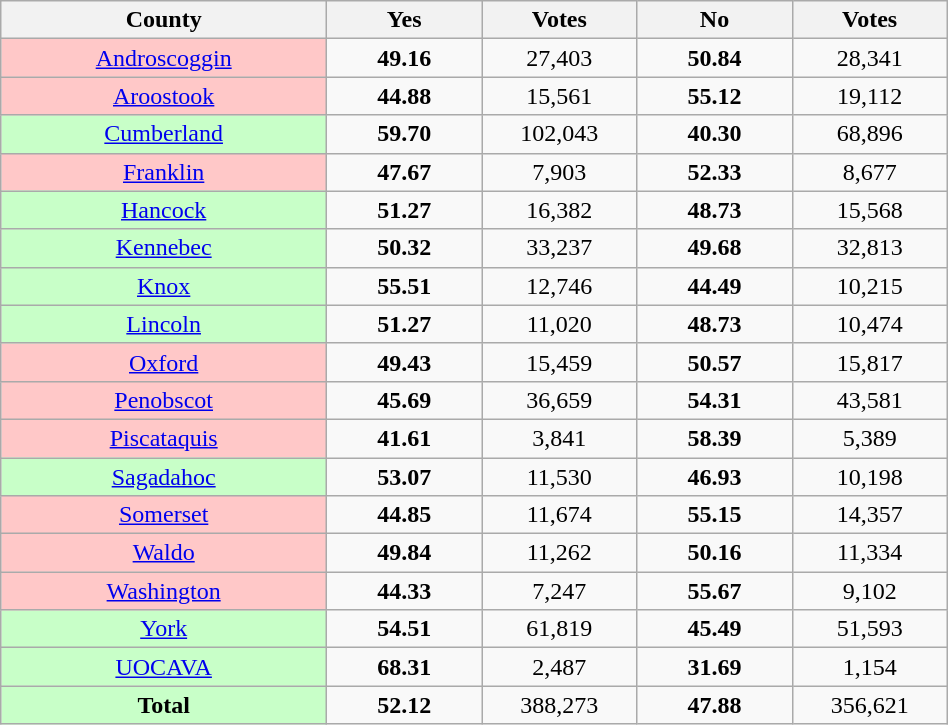<table class="wikitable sortable" style="width:50%;">
<tr>
<th style="width:21%;">County</th>
<th style="width:10%;">Yes</th>
<th style="width:10%;">Votes</th>
<th style="width:10%;">No</th>
<th style="width:10%;">Votes</th>
</tr>
<tr>
<td style="text-align:center; background:#ffc8c8;"><a href='#'>Androscoggin</a></td>
<td style="text-align:center;"><strong>49.16</strong></td>
<td style="text-align:center;">27,403</td>
<td style="text-align:center;"><strong>50.84</strong></td>
<td style="text-align:center;">28,341</td>
</tr>
<tr>
<td style="text-align:center; background:#ffc8c8;"><a href='#'>Aroostook</a></td>
<td style="text-align:center;"><strong>44.88</strong></td>
<td style="text-align:center;">15,561</td>
<td style="text-align:center;"><strong>55.12</strong></td>
<td style="text-align:center;">19,112</td>
</tr>
<tr>
<td style="text-align:center; background:#c8ffc8;"><a href='#'>Cumberland</a></td>
<td style="text-align:center;"><strong>59.70</strong></td>
<td style="text-align:center;">102,043</td>
<td style="text-align:center;"><strong>40.30</strong></td>
<td style="text-align:center;">68,896</td>
</tr>
<tr>
<td style="text-align:center; background:#ffc8c8;"><a href='#'>Franklin</a></td>
<td style="text-align:center;"><strong>47.67</strong></td>
<td style="text-align:center;">7,903</td>
<td style="text-align:center;"><strong>52.33</strong></td>
<td style="text-align:center;">8,677</td>
</tr>
<tr>
<td style="text-align:center; background:#c8ffc8;"><a href='#'>Hancock</a></td>
<td style="text-align:center;"><strong>51.27</strong></td>
<td style="text-align:center;">16,382</td>
<td style="text-align:center;"><strong>48.73</strong></td>
<td style="text-align:center;">15,568</td>
</tr>
<tr>
<td style="text-align:center; background:#c8ffc8;"><a href='#'>Kennebec</a></td>
<td style="text-align:center;"><strong>50.32</strong></td>
<td style="text-align:center;">33,237</td>
<td style="text-align:center;"><strong>49.68</strong></td>
<td style="text-align:center;">32,813</td>
</tr>
<tr>
<td style="text-align:center; background:#c8ffc8;"><a href='#'>Knox</a></td>
<td style="text-align:center;"><strong>55.51</strong></td>
<td style="text-align:center;">12,746</td>
<td style="text-align:center;"><strong>44.49</strong></td>
<td style="text-align:center;">10,215</td>
</tr>
<tr>
<td style="text-align:center; background:#c8ffc8;"><a href='#'>Lincoln</a></td>
<td style="text-align:center;"><strong>51.27</strong></td>
<td style="text-align:center;">11,020</td>
<td style="text-align:center;"><strong>48.73</strong></td>
<td style="text-align:center;">10,474</td>
</tr>
<tr>
<td style="text-align:center; background:#ffc8c8;"><a href='#'>Oxford</a></td>
<td style="text-align:center;"><strong>49.43</strong></td>
<td style="text-align:center;">15,459</td>
<td style="text-align:center;"><strong>50.57</strong></td>
<td style="text-align:center;">15,817</td>
</tr>
<tr>
<td style="text-align:center; background:#ffc8c8;"><a href='#'>Penobscot</a></td>
<td style="text-align:center;"><strong>45.69</strong></td>
<td style="text-align:center;">36,659</td>
<td style="text-align:center;"><strong>54.31</strong></td>
<td style="text-align:center;">43,581</td>
</tr>
<tr>
<td style="text-align:center; background:#ffc8c8;"><a href='#'>Piscataquis</a></td>
<td style="text-align:center;"><strong>41.61</strong></td>
<td style="text-align:center;">3,841</td>
<td style="text-align:center;"><strong>58.39</strong></td>
<td style="text-align:center;">5,389</td>
</tr>
<tr>
<td style="text-align:center; background:#c8ffc8;"><a href='#'>Sagadahoc</a></td>
<td style="text-align:center;"><strong>53.07</strong></td>
<td style="text-align:center;">11,530</td>
<td style="text-align:center;"><strong>46.93</strong></td>
<td style="text-align:center;">10,198</td>
</tr>
<tr>
<td style="text-align:center; background:#ffc8c8;"><a href='#'>Somerset</a></td>
<td style="text-align:center;"><strong>44.85</strong></td>
<td style="text-align:center;">11,674</td>
<td style="text-align:center;"><strong>55.15</strong></td>
<td style="text-align:center;">14,357</td>
</tr>
<tr>
<td style="text-align:center; background:#ffc8c8;"><a href='#'>Waldo</a></td>
<td style="text-align:center;"><strong>49.84</strong></td>
<td style="text-align:center;">11,262</td>
<td style="text-align:center;"><strong>50.16</strong></td>
<td style="text-align:center;">11,334</td>
</tr>
<tr>
<td style="text-align:center; background:#ffc8c8;"><a href='#'>Washington</a></td>
<td style="text-align:center;"><strong>44.33</strong></td>
<td style="text-align:center;">7,247</td>
<td style="text-align:center;"><strong>55.67</strong></td>
<td style="text-align:center;">9,102</td>
</tr>
<tr>
<td style="text-align:center; background:#c8ffc8;"><a href='#'>York</a></td>
<td style="text-align:center;"><strong>54.51</strong></td>
<td style="text-align:center;">61,819</td>
<td style="text-align:center;"><strong>45.49</strong></td>
<td style="text-align:center;">51,593</td>
</tr>
<tr>
<td style="text-align:center; background:#c8ffc8;"><a href='#'>UOCAVA</a></td>
<td style="text-align:center;"><strong>68.31</strong></td>
<td style="text-align:center;">2,487</td>
<td style="text-align:center;"><strong>31.69</strong></td>
<td style="text-align:center;">1,154</td>
</tr>
<tr>
<td style="text-align:center; background:#c8ffc8;"><strong>Total</strong></td>
<td style="text-align:center;"><strong>52.12</strong></td>
<td style="text-align:center;">388,273</td>
<td style="text-align:center;"><strong>47.88</strong></td>
<td style="text-align:center;">356,621</td>
</tr>
</table>
